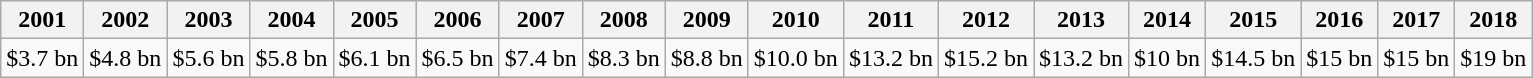<table class="wikitable">
<tr>
<th>2001</th>
<th>2002</th>
<th>2003</th>
<th>2004</th>
<th>2005</th>
<th>2006</th>
<th>2007</th>
<th>2008</th>
<th>2009</th>
<th>2010</th>
<th>2011</th>
<th>2012</th>
<th>2013</th>
<th>2014</th>
<th>2015</th>
<th>2016</th>
<th>2017</th>
<th>2018</th>
</tr>
<tr>
<td>$3.7 bn</td>
<td>$4.8 bn</td>
<td>$5.6 bn</td>
<td>$5.8 bn</td>
<td>$6.1 bn</td>
<td>$6.5 bn</td>
<td>$7.4 bn</td>
<td>$8.3 bn</td>
<td>$8.8 bn</td>
<td>$10.0 bn</td>
<td>$13.2 bn</td>
<td>$15.2 bn</td>
<td>$13.2 bn</td>
<td>$10 bn</td>
<td>$14.5 bn</td>
<td>$15 bn</td>
<td>$15 bn</td>
<td>$19 bn</td>
</tr>
</table>
